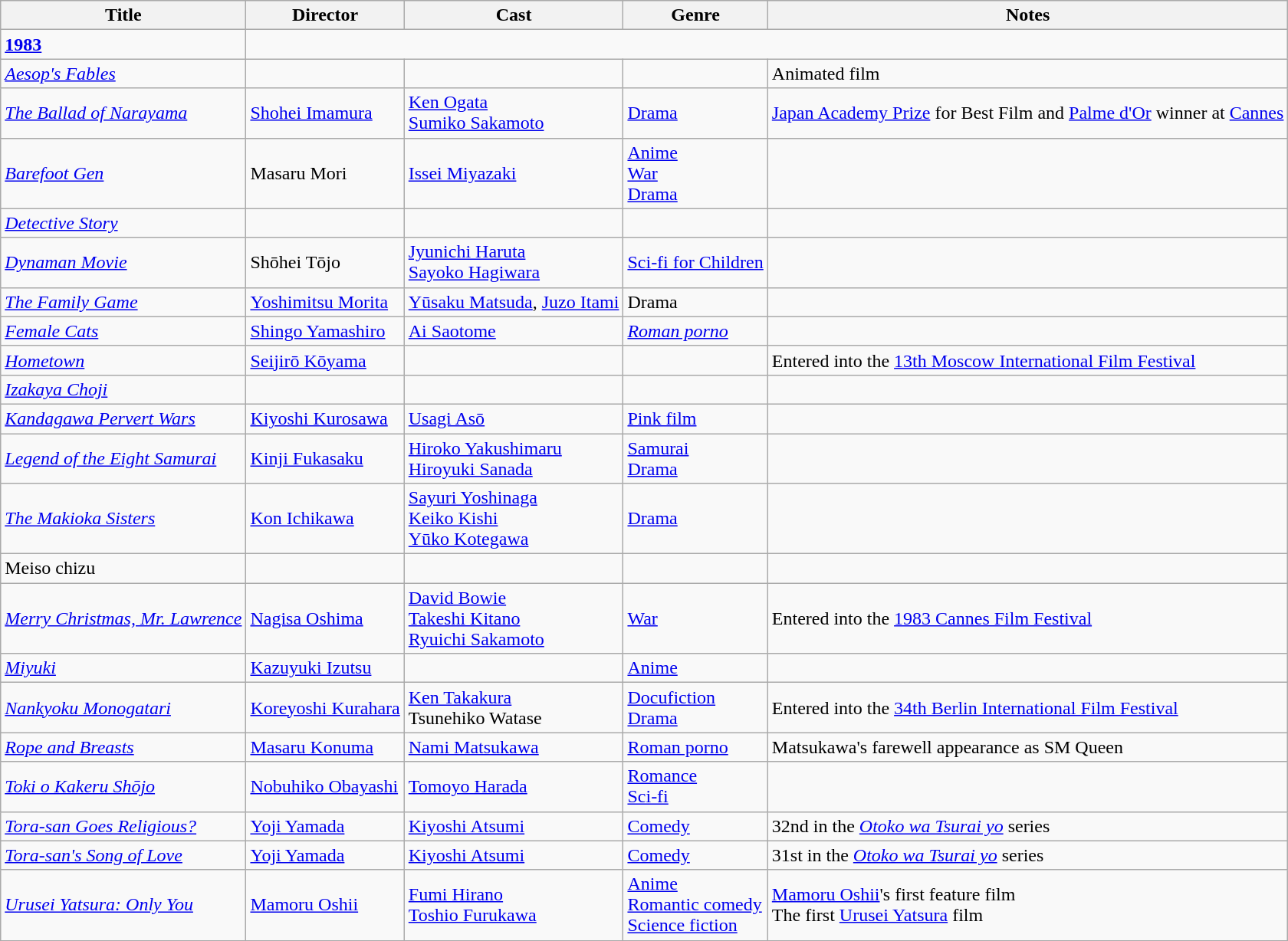<table class="wikitable">
<tr>
<th>Title</th>
<th>Director</th>
<th>Cast</th>
<th>Genre</th>
<th>Notes</th>
</tr>
<tr>
<td><strong><a href='#'>1983</a></strong></td>
</tr>
<tr>
<td><em><a href='#'>Aesop's Fables</a></em></td>
<td></td>
<td></td>
<td></td>
<td>Animated film</td>
</tr>
<tr>
<td><em><a href='#'>The Ballad of Narayama</a></em></td>
<td><a href='#'>Shohei Imamura</a></td>
<td><a href='#'>Ken Ogata</a><br><a href='#'>Sumiko Sakamoto</a></td>
<td><a href='#'>Drama</a></td>
<td><a href='#'>Japan Academy Prize</a> for Best Film and <a href='#'>Palme d'Or</a> winner at <a href='#'>Cannes</a></td>
</tr>
<tr>
<td><em><a href='#'>Barefoot Gen</a></em></td>
<td>Masaru Mori</td>
<td><a href='#'>Issei Miyazaki</a></td>
<td><a href='#'>Anime</a><br><a href='#'>War</a><br><a href='#'>Drama</a></td>
<td></td>
</tr>
<tr>
<td><em><a href='#'>Detective Story</a></em></td>
<td></td>
<td></td>
<td></td>
<td></td>
</tr>
<tr>
<td><em><a href='#'>Dynaman Movie</a></em></td>
<td>Shōhei Tōjo</td>
<td><a href='#'>Jyunichi Haruta</a><br><a href='#'>Sayoko Hagiwara</a></td>
<td><a href='#'>Sci-fi for Children</a></td>
<td></td>
</tr>
<tr>
<td><em><a href='#'>The Family Game</a></em></td>
<td><a href='#'>Yoshimitsu Morita</a></td>
<td><a href='#'>Yūsaku Matsuda</a>, <a href='#'>Juzo Itami</a></td>
<td>Drama</td>
<td></td>
</tr>
<tr>
<td><em><a href='#'>Female Cats</a></em></td>
<td><a href='#'>Shingo Yamashiro</a></td>
<td><a href='#'>Ai Saotome</a></td>
<td><a href='#'><em>Roman porno</em></a></td>
<td></td>
</tr>
<tr>
<td><em><a href='#'>Hometown</a></em></td>
<td><a href='#'>Seijirō Kōyama</a></td>
<td></td>
<td></td>
<td>Entered into the <a href='#'>13th Moscow International Film Festival</a></td>
</tr>
<tr>
<td><em><a href='#'>Izakaya Choji</a></em></td>
<td></td>
<td></td>
<td></td>
<td></td>
</tr>
<tr>
<td><em><a href='#'>Kandagawa Pervert Wars</a></em></td>
<td><a href='#'>Kiyoshi Kurosawa</a></td>
<td><a href='#'>Usagi Asō</a></td>
<td><a href='#'>Pink film</a></td>
<td></td>
</tr>
<tr>
<td><em><a href='#'>Legend of the Eight Samurai</a></em></td>
<td><a href='#'>Kinji Fukasaku</a></td>
<td><a href='#'>Hiroko Yakushimaru</a><br><a href='#'>Hiroyuki Sanada</a></td>
<td><a href='#'>Samurai</a><br><a href='#'>Drama</a></td>
<td></td>
</tr>
<tr>
<td><em><a href='#'>The Makioka Sisters</a></em></td>
<td><a href='#'>Kon Ichikawa</a></td>
<td><a href='#'>Sayuri Yoshinaga</a><br><a href='#'>Keiko Kishi</a><br><a href='#'>Yūko Kotegawa</a></td>
<td><a href='#'>Drama</a></td>
<td></td>
</tr>
<tr>
<td>Meiso chizu</td>
<td></td>
<td></td>
<td></td>
<td></td>
</tr>
<tr>
<td><em><a href='#'>Merry Christmas, Mr. Lawrence</a></em></td>
<td><a href='#'>Nagisa Oshima</a></td>
<td><a href='#'>David Bowie</a> <br><a href='#'>Takeshi Kitano</a> <br> <a href='#'>Ryuichi Sakamoto</a></td>
<td><a href='#'>War</a></td>
<td>Entered into the <a href='#'>1983 Cannes Film Festival</a></td>
</tr>
<tr>
<td><em><a href='#'>Miyuki</a></em></td>
<td><a href='#'>Kazuyuki Izutsu</a></td>
<td></td>
<td><a href='#'>Anime</a></td>
<td></td>
</tr>
<tr>
<td><em><a href='#'>Nankyoku Monogatari</a></em></td>
<td><a href='#'>Koreyoshi Kurahara</a></td>
<td><a href='#'>Ken Takakura</a><br>Tsunehiko Watase</td>
<td><a href='#'>Docufiction</a><br><a href='#'>Drama</a></td>
<td>Entered into the <a href='#'>34th Berlin International Film Festival</a></td>
</tr>
<tr>
<td><em><a href='#'>Rope and Breasts</a></em></td>
<td><a href='#'>Masaru Konuma</a></td>
<td><a href='#'>Nami Matsukawa</a></td>
<td><a href='#'>Roman porno</a></td>
<td>Matsukawa's farewell appearance as SM Queen</td>
</tr>
<tr>
<td><em><a href='#'>Toki o Kakeru Shōjo</a></em></td>
<td><a href='#'>Nobuhiko Obayashi</a></td>
<td><a href='#'>Tomoyo Harada</a></td>
<td><a href='#'>Romance</a><br><a href='#'>Sci-fi</a></td>
<td></td>
</tr>
<tr>
<td><em><a href='#'>Tora-san Goes Religious?</a></em></td>
<td><a href='#'>Yoji Yamada</a></td>
<td><a href='#'>Kiyoshi Atsumi</a></td>
<td><a href='#'>Comedy</a></td>
<td>32nd in the <em><a href='#'>Otoko wa Tsurai yo</a></em> series</td>
</tr>
<tr>
<td><em><a href='#'>Tora-san's Song of Love</a></em></td>
<td><a href='#'>Yoji Yamada</a></td>
<td><a href='#'>Kiyoshi Atsumi</a></td>
<td><a href='#'>Comedy</a></td>
<td>31st in the <em><a href='#'>Otoko wa Tsurai yo</a></em> series</td>
</tr>
<tr>
<td><em><a href='#'>Urusei Yatsura: Only You</a></em></td>
<td><a href='#'>Mamoru Oshii</a></td>
<td><a href='#'>Fumi Hirano</a><br><a href='#'>Toshio Furukawa</a></td>
<td><a href='#'>Anime</a><br><a href='#'>Romantic comedy</a><br><a href='#'>Science fiction</a></td>
<td><a href='#'>Mamoru Oshii</a>'s first feature film <br> The first <a href='#'>Urusei Yatsura</a> film</td>
</tr>
</table>
